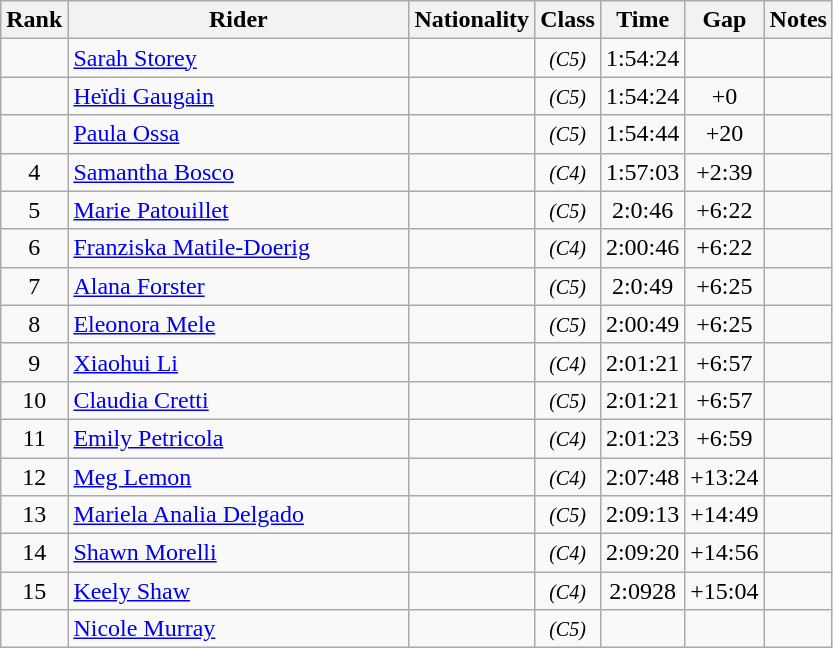<table class="wikitable sortable" style="text-align:center">
<tr>
<th width=20>Rank</th>
<th width="220">Rider</th>
<th>Nationality</th>
<th>Class</th>
<th>Time</th>
<th>Gap</th>
<th>Notes</th>
</tr>
<tr>
<td></td>
<td align="left"><a href='#'>Sarah Storey</a></td>
<td align=left></td>
<td><em><small>(C5)</small></em></td>
<td>1:54:24</td>
<td></td>
<td></td>
</tr>
<tr>
<td></td>
<td align="left"><a href='#'>Heïdi Gaugain</a></td>
<td align=left></td>
<td><em><small>(C5)</small></em></td>
<td>1:54:24</td>
<td>+0</td>
<td></td>
</tr>
<tr>
<td></td>
<td align="left"><a href='#'>Paula Ossa</a></td>
<td align="left"></td>
<td><em><small>(C5)</small></em></td>
<td>1:54:44</td>
<td>+20</td>
<td></td>
</tr>
<tr>
<td>4</td>
<td align="left"><a href='#'>Samantha Bosco</a></td>
<td align=left></td>
<td><em><small>(C4)</small></em></td>
<td>1:57:03</td>
<td>+2:39</td>
<td></td>
</tr>
<tr>
<td>5</td>
<td align="left"><a href='#'>Marie Patouillet</a></td>
<td align=left></td>
<td><em><small>(C5)</small></em></td>
<td>2:0:46</td>
<td>+6:22</td>
<td></td>
</tr>
<tr>
<td>6</td>
<td align="left"><a href='#'>Franziska Matile-Doerig</a></td>
<td align="left"></td>
<td><em><small>(C4)</small></em></td>
<td>2:00:46</td>
<td>+6:22</td>
<td></td>
</tr>
<tr>
<td>7</td>
<td align="left"><a href='#'>Alana Forster</a></td>
<td align=left></td>
<td><em><small>(C5)</small></em></td>
<td>2:0:49</td>
<td>+6:25</td>
<td></td>
</tr>
<tr>
<td>8</td>
<td align="left"><a href='#'>Eleonora Mele</a></td>
<td align=left></td>
<td><em><small>(C5)</small></em></td>
<td>2:00:49</td>
<td>+6:25</td>
<td></td>
</tr>
<tr>
<td>9</td>
<td align="left"><a href='#'>Xiaohui Li</a></td>
<td align="left"></td>
<td><em><small>(C4)</small></em></td>
<td>2:01:21</td>
<td>+6:57</td>
<td></td>
</tr>
<tr>
<td>10</td>
<td align="left"><a href='#'>Claudia Cretti</a></td>
<td align=left></td>
<td><em><small>(C5)</small></em></td>
<td>2:01:21</td>
<td>+6:57</td>
<td></td>
</tr>
<tr>
<td>11</td>
<td align="left"><a href='#'>Emily Petricola</a></td>
<td align=left></td>
<td><em><small>(C4)</small></em></td>
<td>2:01:23</td>
<td>+6:59</td>
<td></td>
</tr>
<tr>
<td>12</td>
<td align="left"><a href='#'>Meg Lemon</a></td>
<td align=left></td>
<td><em><small>(C4)</small></em></td>
<td>2:07:48</td>
<td>+13:24</td>
<td></td>
</tr>
<tr>
<td>13</td>
<td align="left"><a href='#'>Mariela Analia Delgado</a></td>
<td align="left"></td>
<td><em><small>(C5)</small></em></td>
<td>2:09:13</td>
<td>+14:49</td>
<td></td>
</tr>
<tr>
<td>14</td>
<td align="left"><a href='#'>Shawn Morelli</a></td>
<td align=left></td>
<td><em><small>(C4)</small></em></td>
<td>2:09:20</td>
<td>+14:56</td>
<td></td>
</tr>
<tr>
<td>15</td>
<td align="left"><a href='#'>Keely Shaw</a></td>
<td align=left></td>
<td><em><small>(C4)</small></em></td>
<td>2:0928</td>
<td>+15:04</td>
<td></td>
</tr>
<tr>
<td></td>
<td align="left"><a href='#'>Nicole Murray</a></td>
<td align=left></td>
<td><em><small>(C5)</small></em></td>
<td></td>
<td></td>
<td></td>
</tr>
</table>
